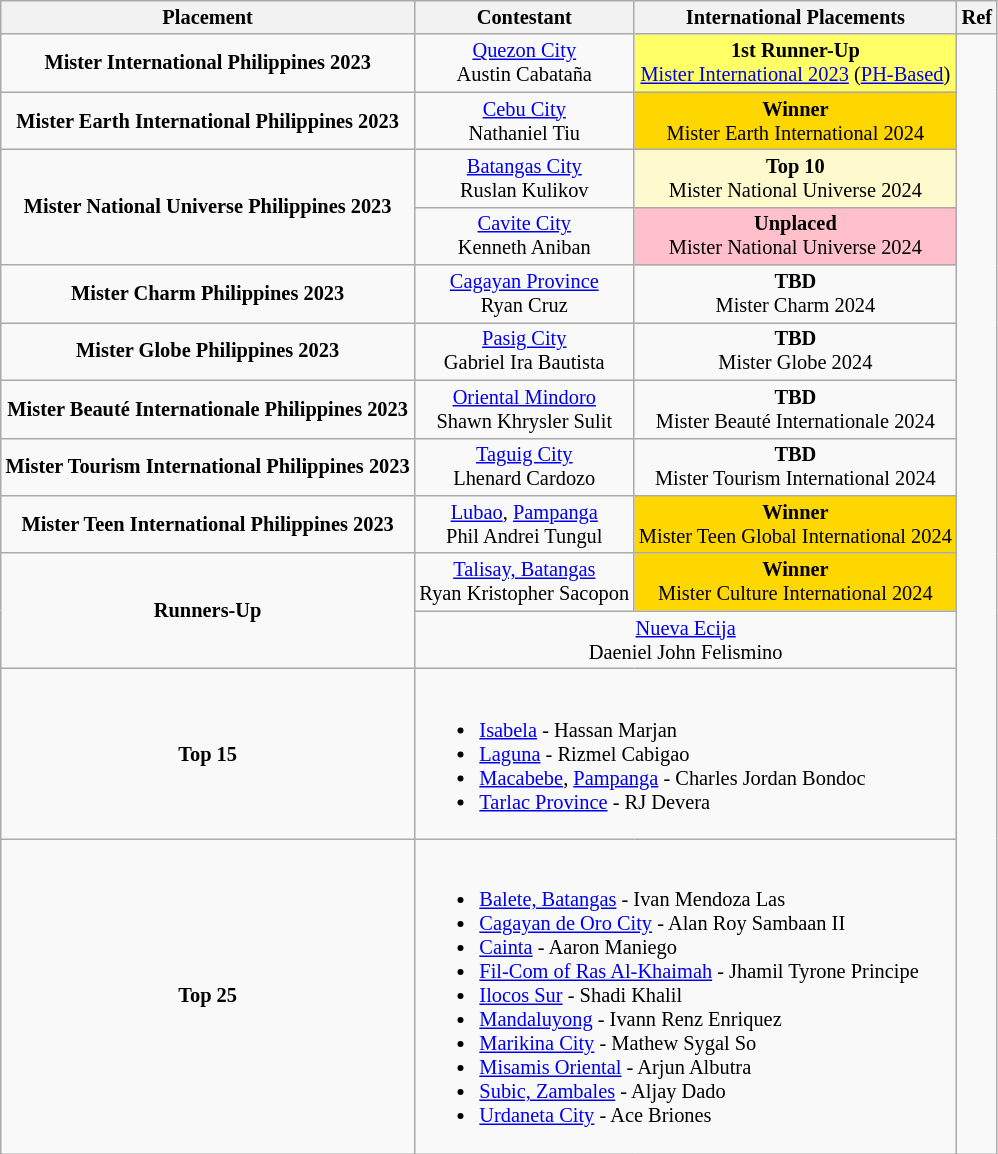<table class="wikitable sortable" style="font-size: 85%;">
<tr>
<th>Placement</th>
<th>Contestant</th>
<th>International Placements</th>
<th>Ref</th>
</tr>
<tr>
<td align="center"><strong>Mister International Philippines 2023</strong></td>
<td align="center"><a href='#'>Quezon City</a><br>Austin Cabataña</td>
<td align="center"  style="background:#FFFF66;"><strong>1st Runner-Up</strong><br><a href='#'>Mister International 2023</a> (<a href='#'>PH-Based</a>)</td>
<td rowspan="13"></td>
</tr>
<tr>
<td align="center"><strong>Mister Earth International Philippines 2023</strong></td>
<td align="center"><a href='#'>Cebu City</a><br>Nathaniel Tiu</td>
<td align="center" style="background:gold;"><strong>Winner</strong><br>Mister Earth International 2024</td>
</tr>
<tr>
<td align="center" rowspan="2"><strong>Mister National Universe Philippines 2023</strong></td>
<td align="center"><a href='#'>Batangas City</a><br>Ruslan Kulikov</td>
<td align="center" style="background:#FFFACD;"><strong>Top 10</strong><br>Mister National Universe 2024</td>
</tr>
<tr>
<td align="center"><a href='#'>Cavite City</a><br>Kenneth Aniban</td>
<td align="center" style="background:pink;"><strong>Unplaced</strong><br>Mister National Universe 2024</td>
</tr>
<tr>
<td align="center"><strong>Mister Charm Philippines 2023</strong></td>
<td align="center"><a href='#'>Cagayan Province</a><br>Ryan Cruz</td>
<td align="center"><strong>TBD</strong><br>Mister Charm  2024</td>
</tr>
<tr>
<td align="center"><strong>Mister Globe Philippines 2023</strong></td>
<td align="center"><a href='#'>Pasig City</a><br>Gabriel Ira Bautista</td>
<td align="center"><strong>TBD</strong><br>Mister Globe  2024</td>
</tr>
<tr>
<td align="center"><strong>Mister Beauté Internationale Philippines 2023</strong></td>
<td align="center"><a href='#'>Oriental Mindoro</a><br>Shawn Khrysler Sulit</td>
<td align="center"><strong>TBD</strong><br>Mister Beauté Internationale 2024</td>
</tr>
<tr>
<td align="center"><strong>Mister Tourism International Philippines 2023</strong></td>
<td align="center"><a href='#'>Taguig City</a><br>Lhenard Cardozo</td>
<td align="center"><strong>TBD</strong><br>Mister Tourism International 2024</td>
</tr>
<tr>
<td align="center"><strong>Mister Teen International Philippines 2023</strong></td>
<td align="center"><a href='#'>Lubao</a>, <a href='#'>Pampanga</a><br>Phil Andrei Tungul</td>
<td align="center"  style="background:gold;"><strong>Winner</strong><br>Mister Teen Global International 2024</td>
</tr>
<tr>
<td align="center" rowspan="2"><strong>Runners-Up</strong></td>
<td align="center"><a href='#'>Talisay, Batangas</a><br>Ryan Kristopher Sacopon</td>
<td align="center" style="background:gold;"><strong>Winner</strong><br>Mister Culture International 2024</td>
</tr>
<tr>
<td colspan="2" align="center"><a href='#'>Nueva Ecija</a><br>Daeniel John Felismino</td>
</tr>
<tr>
<td align="center"><strong>Top 15</strong></td>
<td colspan="2"><br><ul><li><a href='#'>Isabela</a> - Hassan Marjan</li><li><a href='#'>Laguna</a> - Rizmel Cabigao</li><li><a href='#'>Macabebe</a>, <a href='#'>Pampanga</a> - Charles Jordan Bondoc</li><li><a href='#'>Tarlac Province</a> - RJ Devera</li></ul></td>
</tr>
<tr>
<td align="center"><strong>Top 25</strong></td>
<td colspan="2"><br><ul><li><a href='#'>Balete, Batangas</a> - Ivan Mendoza Las</li><li><a href='#'>Cagayan de Oro City</a> - Alan Roy Sambaan II</li><li><a href='#'>Cainta</a> - Aaron Maniego</li><li><a href='#'>Fil-Com of Ras Al-Khaimah</a> - Jhamil Tyrone Principe</li><li><a href='#'>Ilocos Sur</a> - Shadi Khalil</li><li><a href='#'>Mandaluyong</a> - Ivann Renz Enriquez</li><li><a href='#'>Marikina City</a> - Mathew Sygal So</li><li><a href='#'>Misamis Oriental</a> - Arjun Albutra</li><li><a href='#'>Subic, Zambales</a> - Aljay Dado</li><li><a href='#'>Urdaneta City</a> - Ace Briones</li></ul></td>
</tr>
</table>
